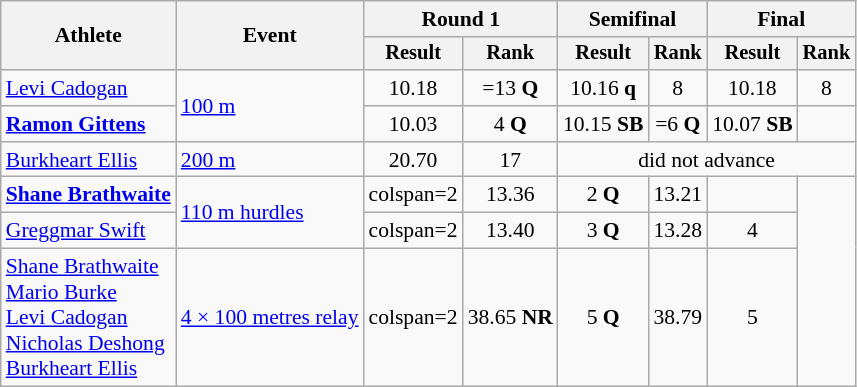<table class=wikitable style="font-size:90%">
<tr>
<th rowspan="2">Athlete</th>
<th rowspan="2">Event</th>
<th colspan="2">Round 1</th>
<th colspan="2">Semifinal</th>
<th colspan="2">Final</th>
</tr>
<tr style="font-size:95%">
<th>Result</th>
<th>Rank</th>
<th>Result</th>
<th>Rank</th>
<th>Result</th>
<th>Rank</th>
</tr>
<tr align=center>
<td align=left><a href='#'>Levi Cadogan</a></td>
<td align=left rowspan="2"><a href='#'>100 m</a></td>
<td>10.18</td>
<td>=13 <strong>Q</strong></td>
<td>10.16 <strong>q</strong></td>
<td>8</td>
<td>10.18</td>
<td>8</td>
</tr>
<tr align=center>
<td align=left><strong><a href='#'>Ramon Gittens</a></strong></td>
<td>10.03</td>
<td>4 <strong>Q</strong></td>
<td>10.15 <strong>SB</strong></td>
<td>=6 <strong>Q</strong></td>
<td>10.07 <strong>SB</strong></td>
<td></td>
</tr>
<tr align=center>
<td align=left><a href='#'>Burkheart Ellis</a></td>
<td align=left rowspan="1"><a href='#'>200 m</a></td>
<td>20.70</td>
<td>17</td>
<td colspan=4>did not advance</td>
</tr>
<tr align=center>
<td align=left><strong><a href='#'>Shane Brathwaite</a></strong></td>
<td align=left rowspan="2"><a href='#'>110 m hurdles</a></td>
<td>colspan=2 </td>
<td>13.36</td>
<td>2 <strong>Q</strong></td>
<td>13.21</td>
<td></td>
</tr>
<tr align=center>
<td align=left><a href='#'>Greggmar Swift</a></td>
<td>colspan=2 </td>
<td>13.40</td>
<td>3 <strong>Q</strong></td>
<td>13.28</td>
<td>4</td>
</tr>
<tr align=center>
<td align=left><a href='#'>Shane Brathwaite</a><br><a href='#'>Mario Burke</a><br><a href='#'>Levi Cadogan</a><br><a href='#'>Nicholas Deshong</a><br><a href='#'>Burkheart Ellis</a></td>
<td align=left><a href='#'>4 × 100 metres relay</a></td>
<td>colspan=2 </td>
<td>38.65 <strong>NR</strong></td>
<td>5 <strong>Q</strong></td>
<td>38.79</td>
<td>5</td>
</tr>
</table>
